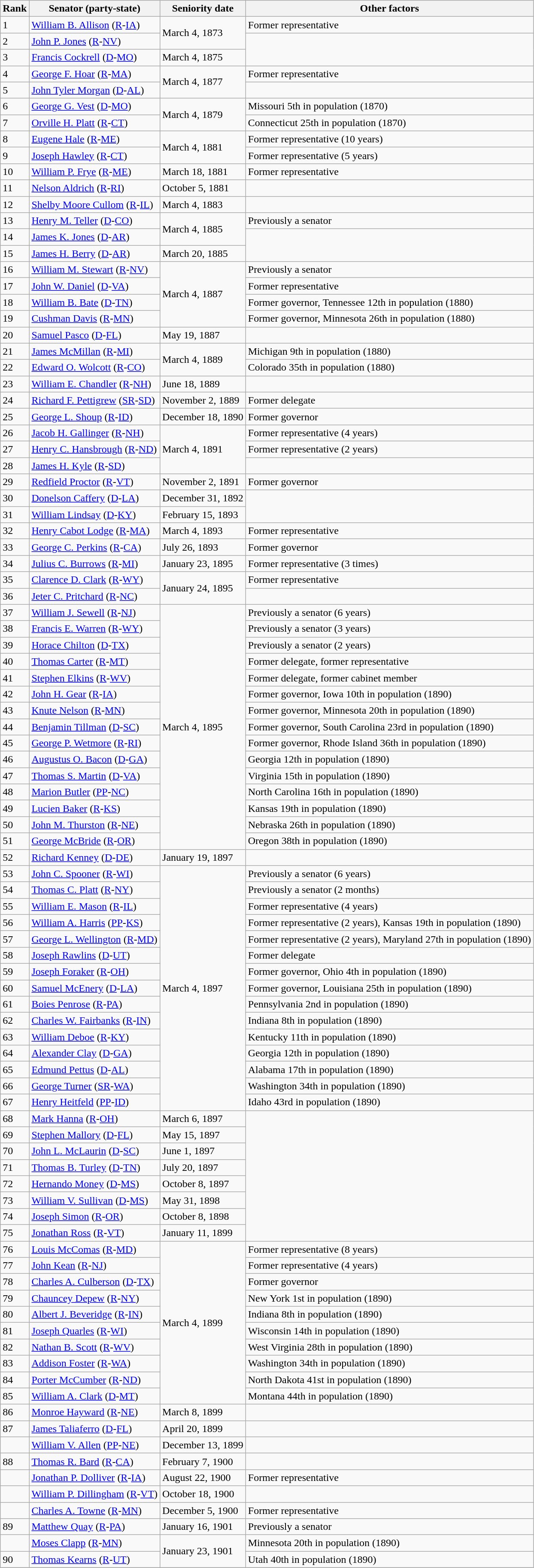<table class=wikitable>
<tr>
<th>Rank</th>
<th>Senator (party-state)</th>
<th>Seniority date</th>
<th>Other factors</th>
</tr>
<tr>
<td>1</td>
<td><a href='#'>William B. Allison</a> (<a href='#'>R</a>-<a href='#'>IA</a>)</td>
<td rowspan=2>March 4, 1873</td>
<td>Former representative</td>
</tr>
<tr>
<td>2</td>
<td><a href='#'>John P. Jones</a> (<a href='#'>R</a>-<a href='#'>NV</a>)</td>
<td rowspan=2></td>
</tr>
<tr>
<td>3</td>
<td><a href='#'>Francis Cockrell</a> (<a href='#'>D</a>-<a href='#'>MO</a>)</td>
<td>March 4, 1875</td>
</tr>
<tr>
<td>4</td>
<td><a href='#'>George F. Hoar</a> (<a href='#'>R</a>-<a href='#'>MA</a>)</td>
<td rowspan=2>March 4, 1877</td>
<td>Former representative</td>
</tr>
<tr>
<td>5</td>
<td><a href='#'>John Tyler Morgan</a> (<a href='#'>D</a>-<a href='#'>AL</a>)</td>
<td></td>
</tr>
<tr>
<td>6</td>
<td><a href='#'>George G. Vest</a> (<a href='#'>D</a>-<a href='#'>MO</a>)</td>
<td rowspan=2>March 4, 1879</td>
<td>Missouri 5th in population (1870)</td>
</tr>
<tr>
<td>7</td>
<td><a href='#'>Orville H. Platt</a> (<a href='#'>R</a>-<a href='#'>CT</a>)</td>
<td>Connecticut 25th in population (1870)</td>
</tr>
<tr>
<td>8</td>
<td><a href='#'>Eugene Hale</a> (<a href='#'>R</a>-<a href='#'>ME</a>)</td>
<td rowspan=2>March 4, 1881</td>
<td>Former representative (10 years)</td>
</tr>
<tr>
<td>9</td>
<td><a href='#'>Joseph Hawley</a> (<a href='#'>R</a>-<a href='#'>CT</a>)</td>
<td>Former representative (5 years)</td>
</tr>
<tr>
<td>10</td>
<td><a href='#'>William P. Frye</a> (<a href='#'>R</a>-<a href='#'>ME</a>)</td>
<td>March 18, 1881</td>
<td>Former representative</td>
</tr>
<tr>
<td>11</td>
<td><a href='#'>Nelson Aldrich</a> (<a href='#'>R</a>-<a href='#'>RI</a>)</td>
<td>October 5, 1881</td>
<td></td>
</tr>
<tr>
<td>12</td>
<td><a href='#'>Shelby Moore Cullom</a> (<a href='#'>R</a>-<a href='#'>IL</a>)</td>
<td>March 4, 1883</td>
<td></td>
</tr>
<tr>
<td>13</td>
<td><a href='#'>Henry M. Teller</a> (<a href='#'>D</a>-<a href='#'>CO</a>)</td>
<td rowspan=2>March 4, 1885</td>
<td>Previously a senator</td>
</tr>
<tr>
<td>14</td>
<td><a href='#'>James K. Jones</a> (<a href='#'>D</a>-<a href='#'>AR</a>)</td>
<td rowspan=2></td>
</tr>
<tr>
<td>15</td>
<td><a href='#'>James H. Berry</a> (<a href='#'>D</a>-<a href='#'>AR</a>)</td>
<td>March 20, 1885</td>
</tr>
<tr>
<td>16</td>
<td><a href='#'>William M. Stewart</a> (<a href='#'>R</a>-<a href='#'>NV</a>)</td>
<td rowspan=4>March 4, 1887</td>
<td>Previously a senator</td>
</tr>
<tr>
<td>17</td>
<td><a href='#'>John W. Daniel</a> (<a href='#'>D</a>-<a href='#'>VA</a>)</td>
<td>Former representative</td>
</tr>
<tr>
<td>18</td>
<td><a href='#'>William B. Bate</a> (<a href='#'>D</a>-<a href='#'>TN</a>)</td>
<td>Former governor, Tennessee 12th in population (1880)</td>
</tr>
<tr>
<td>19</td>
<td><a href='#'>Cushman Davis</a> (<a href='#'>R</a>-<a href='#'>MN</a>)</td>
<td>Former governor, Minnesota 26th in population (1880)</td>
</tr>
<tr>
<td>20</td>
<td><a href='#'>Samuel Pasco</a> (<a href='#'>D</a>-<a href='#'>FL</a>)</td>
<td>May 19, 1887</td>
<td></td>
</tr>
<tr>
<td>21</td>
<td><a href='#'>James McMillan</a> (<a href='#'>R</a>-<a href='#'>MI</a>)</td>
<td rowspan=2>March 4, 1889</td>
<td>Michigan 9th in population (1880)</td>
</tr>
<tr>
<td>22</td>
<td><a href='#'>Edward O. Wolcott</a> (<a href='#'>R</a>-<a href='#'>CO</a>)</td>
<td>Colorado 35th in population (1880)</td>
</tr>
<tr>
<td>23</td>
<td><a href='#'>William E. Chandler</a> (<a href='#'>R</a>-<a href='#'>NH</a>)</td>
<td>June 18, 1889</td>
<td></td>
</tr>
<tr>
<td>24</td>
<td><a href='#'>Richard F. Pettigrew</a> (<a href='#'>SR</a>-<a href='#'>SD</a>)</td>
<td>November 2, 1889</td>
<td>Former delegate</td>
</tr>
<tr>
<td>25</td>
<td><a href='#'>George L. Shoup</a> (<a href='#'>R</a>-<a href='#'>ID</a>)</td>
<td>December 18, 1890</td>
<td>Former governor</td>
</tr>
<tr>
<td>26</td>
<td><a href='#'>Jacob H. Gallinger</a> (<a href='#'>R</a>-<a href='#'>NH</a>)</td>
<td rowspan=3>March 4, 1891</td>
<td>Former representative (4 years)</td>
</tr>
<tr>
<td>27</td>
<td><a href='#'>Henry C. Hansbrough</a> (<a href='#'>R</a>-<a href='#'>ND</a>)</td>
<td>Former representative (2 years)</td>
</tr>
<tr>
<td>28</td>
<td><a href='#'>James H. Kyle</a> (<a href='#'>R</a>-<a href='#'>SD</a>)</td>
<td></td>
</tr>
<tr>
<td>29</td>
<td><a href='#'>Redfield Proctor</a> (<a href='#'>R</a>-<a href='#'>VT</a>)</td>
<td>November 2, 1891</td>
<td>Former governor</td>
</tr>
<tr>
<td>30</td>
<td><a href='#'>Donelson Caffery</a> (<a href='#'>D</a>-<a href='#'>LA</a>)</td>
<td>December 31, 1892</td>
</tr>
<tr>
<td>31</td>
<td><a href='#'>William Lindsay</a> (<a href='#'>D</a>-<a href='#'>KY</a>)</td>
<td>February 15, 1893</td>
</tr>
<tr>
<td>32</td>
<td><a href='#'>Henry Cabot Lodge</a> (<a href='#'>R</a>-<a href='#'>MA</a>)</td>
<td>March 4, 1893</td>
<td>Former representative</td>
</tr>
<tr>
<td>33</td>
<td><a href='#'>George C. Perkins</a> (<a href='#'>R</a>-<a href='#'>CA</a>)</td>
<td>July 26, 1893</td>
<td>Former governor</td>
</tr>
<tr>
<td>34</td>
<td><a href='#'>Julius C. Burrows</a> (<a href='#'>R</a>-<a href='#'>MI</a>)</td>
<td>January 23, 1895</td>
<td>Former representative (3 times)</td>
</tr>
<tr>
<td>35</td>
<td><a href='#'>Clarence D. Clark</a> (<a href='#'>R</a>-<a href='#'>WY</a>)</td>
<td rowspan=2>January 24, 1895</td>
<td>Former representative</td>
</tr>
<tr>
<td>36</td>
<td><a href='#'>Jeter C. Pritchard</a> (<a href='#'>R</a>-<a href='#'>NC</a>)</td>
<td></td>
</tr>
<tr>
<td>37</td>
<td><a href='#'>William J. Sewell</a> (<a href='#'>R</a>-<a href='#'>NJ</a>)</td>
<td rowspan=15>March 4, 1895</td>
<td>Previously a senator (6 years)</td>
</tr>
<tr>
<td>38</td>
<td><a href='#'>Francis E. Warren</a> (<a href='#'>R</a>-<a href='#'>WY</a>)</td>
<td>Previously a senator (3 years)</td>
</tr>
<tr>
<td>39</td>
<td><a href='#'>Horace Chilton</a> (<a href='#'>D</a>-<a href='#'>TX</a>)</td>
<td>Previously a senator (2 years)</td>
</tr>
<tr>
<td>40</td>
<td><a href='#'>Thomas Carter</a> (<a href='#'>R</a>-<a href='#'>MT</a>)</td>
<td>Former delegate, former representative</td>
</tr>
<tr>
<td>41</td>
<td><a href='#'>Stephen Elkins</a> (<a href='#'>R</a>-<a href='#'>WV</a>)</td>
<td>Former delegate, former cabinet member</td>
</tr>
<tr>
<td>42</td>
<td><a href='#'>John H. Gear</a> (<a href='#'>R</a>-<a href='#'>IA</a>)</td>
<td>Former governor, Iowa 10th in population (1890)</td>
</tr>
<tr>
<td>43</td>
<td><a href='#'>Knute Nelson</a> (<a href='#'>R</a>-<a href='#'>MN</a>)</td>
<td>Former governor, Minnesota 20th in population (1890)</td>
</tr>
<tr>
<td>44</td>
<td><a href='#'>Benjamin Tillman</a> (<a href='#'>D</a>-<a href='#'>SC</a>)</td>
<td>Former governor, South Carolina 23rd in population (1890)</td>
</tr>
<tr>
<td>45</td>
<td><a href='#'>George P. Wetmore</a> (<a href='#'>R</a>-<a href='#'>RI</a>)</td>
<td>Former governor, Rhode Island 36th in population (1890)</td>
</tr>
<tr>
<td>46</td>
<td><a href='#'>Augustus O. Bacon</a> (<a href='#'>D</a>-<a href='#'>GA</a>)</td>
<td>Georgia 12th in population (1890)</td>
</tr>
<tr>
<td>47</td>
<td><a href='#'>Thomas S. Martin</a> (<a href='#'>D</a>-<a href='#'>VA</a>)</td>
<td>Virginia 15th in population (1890)</td>
</tr>
<tr>
<td>48</td>
<td><a href='#'>Marion Butler</a> (<a href='#'>PP</a>-<a href='#'>NC</a>)</td>
<td>North Carolina 16th in population (1890)</td>
</tr>
<tr>
<td>49</td>
<td><a href='#'>Lucien Baker</a> (<a href='#'>R</a>-<a href='#'>KS</a>)</td>
<td>Kansas 19th in population (1890)</td>
</tr>
<tr>
<td>50</td>
<td><a href='#'>John M. Thurston</a> (<a href='#'>R</a>-<a href='#'>NE</a>)</td>
<td>Nebraska 26th in population (1890)</td>
</tr>
<tr>
<td>51</td>
<td><a href='#'>George McBride</a> (<a href='#'>R</a>-<a href='#'>OR</a>)</td>
<td>Oregon 38th in population (1890)</td>
</tr>
<tr>
<td>52</td>
<td><a href='#'>Richard Kenney</a> (<a href='#'>D</a>-<a href='#'>DE</a>)</td>
<td>January 19, 1897</td>
<td></td>
</tr>
<tr>
<td>53</td>
<td><a href='#'>John C. Spooner</a> (<a href='#'>R</a>-<a href='#'>WI</a>)</td>
<td rowspan=15>March 4, 1897</td>
<td>Previously a senator (6 years)</td>
</tr>
<tr>
<td>54</td>
<td><a href='#'>Thomas C. Platt</a> (<a href='#'>R</a>-<a href='#'>NY</a>)</td>
<td>Previously a senator (2 months)</td>
</tr>
<tr>
<td>55</td>
<td><a href='#'>William E. Mason</a> (<a href='#'>R</a>-<a href='#'>IL</a>)</td>
<td>Former representative (4 years)</td>
</tr>
<tr>
<td>56</td>
<td><a href='#'>William A. Harris</a> (<a href='#'>PP</a>-<a href='#'>KS</a>)</td>
<td>Former representative (2 years), Kansas 19th in population (1890)</td>
</tr>
<tr>
<td>57</td>
<td><a href='#'>George L. Wellington</a> (<a href='#'>R</a>-<a href='#'>MD</a>)</td>
<td>Former representative (2 years), Maryland 27th in population (1890)</td>
</tr>
<tr>
<td>58</td>
<td><a href='#'>Joseph Rawlins</a> (<a href='#'>D</a>-<a href='#'>UT</a>)</td>
<td>Former delegate</td>
</tr>
<tr>
<td>59</td>
<td><a href='#'>Joseph Foraker</a> (<a href='#'>R</a>-<a href='#'>OH</a>)</td>
<td>Former governor, Ohio 4th in population (1890)</td>
</tr>
<tr>
<td>60</td>
<td><a href='#'>Samuel McEnery</a> (<a href='#'>D</a>-<a href='#'>LA</a>)</td>
<td>Former governor, Louisiana 25th in population (1890)</td>
</tr>
<tr>
<td>61</td>
<td><a href='#'>Boies Penrose</a> (<a href='#'>R</a>-<a href='#'>PA</a>)</td>
<td>Pennsylvania 2nd in population (1890)</td>
</tr>
<tr>
<td>62</td>
<td><a href='#'>Charles W. Fairbanks</a> (<a href='#'>R</a>-<a href='#'>IN</a>)</td>
<td>Indiana 8th in population (1890)</td>
</tr>
<tr>
<td>63</td>
<td><a href='#'>William Deboe</a> (<a href='#'>R</a>-<a href='#'>KY</a>)</td>
<td>Kentucky 11th in population (1890)</td>
</tr>
<tr>
<td>64</td>
<td><a href='#'>Alexander Clay</a> (<a href='#'>D</a>-<a href='#'>GA</a>)</td>
<td>Georgia 12th in population (1890)</td>
</tr>
<tr>
<td>65</td>
<td><a href='#'>Edmund Pettus</a> (<a href='#'>D</a>-<a href='#'>AL</a>)</td>
<td>Alabama 17th in population (1890)</td>
</tr>
<tr>
<td>66</td>
<td><a href='#'>George Turner</a> (<a href='#'>SR</a>-<a href='#'>WA</a>)</td>
<td>Washington 34th in population (1890)</td>
</tr>
<tr>
<td>67</td>
<td><a href='#'>Henry Heitfeld</a> (<a href='#'>PP</a>-<a href='#'>ID</a>)</td>
<td>Idaho 43rd in population (1890)</td>
</tr>
<tr>
<td>68</td>
<td><a href='#'>Mark Hanna</a> (<a href='#'>R</a>-<a href='#'>OH</a>)</td>
<td>March 6, 1897</td>
<td rowspan=8></td>
</tr>
<tr>
<td>69</td>
<td><a href='#'>Stephen Mallory</a> (<a href='#'>D</a>-<a href='#'>FL</a>)</td>
<td>May 15, 1897</td>
</tr>
<tr>
<td>70</td>
<td><a href='#'>John L. McLaurin</a> (<a href='#'>D</a>-<a href='#'>SC</a>)</td>
<td>June 1, 1897</td>
</tr>
<tr>
<td>71</td>
<td><a href='#'>Thomas B. Turley</a> (<a href='#'>D</a>-<a href='#'>TN</a>)</td>
<td>July 20, 1897</td>
</tr>
<tr>
<td>72</td>
<td><a href='#'>Hernando Money</a> (<a href='#'>D</a>-<a href='#'>MS</a>)</td>
<td>October 8, 1897</td>
</tr>
<tr>
<td>73</td>
<td><a href='#'>William V. Sullivan</a> (<a href='#'>D</a>-<a href='#'>MS</a>)</td>
<td>May 31, 1898</td>
</tr>
<tr>
<td>74</td>
<td><a href='#'>Joseph Simon</a> (<a href='#'>R</a>-<a href='#'>OR</a>)</td>
<td>October 8, 1898</td>
</tr>
<tr>
<td>75</td>
<td><a href='#'>Jonathan Ross</a> (<a href='#'>R</a>-<a href='#'>VT</a>)</td>
<td>January 11, 1899</td>
</tr>
<tr>
<td>76</td>
<td><a href='#'>Louis McComas</a> (<a href='#'>R</a>-<a href='#'>MD</a>)</td>
<td rowspan=10>March 4, 1899</td>
<td>Former representative (8 years)</td>
</tr>
<tr>
<td>77</td>
<td><a href='#'>John Kean</a> (<a href='#'>R</a>-<a href='#'>NJ</a>)</td>
<td>Former representative (4 years)</td>
</tr>
<tr>
<td>78</td>
<td><a href='#'>Charles A. Culberson</a> (<a href='#'>D</a>-<a href='#'>TX</a>)</td>
<td>Former governor</td>
</tr>
<tr>
<td>79</td>
<td><a href='#'>Chauncey Depew</a> (<a href='#'>R</a>-<a href='#'>NY</a>)</td>
<td>New York 1st in population (1890)</td>
</tr>
<tr>
<td>80</td>
<td><a href='#'>Albert J. Beveridge</a> (<a href='#'>R</a>-<a href='#'>IN</a>)</td>
<td>Indiana 8th in population (1890)</td>
</tr>
<tr>
<td>81</td>
<td><a href='#'>Joseph Quarles</a> (<a href='#'>R</a>-<a href='#'>WI</a>)</td>
<td>Wisconsin 14th in population (1890)</td>
</tr>
<tr>
<td>82</td>
<td><a href='#'>Nathan B. Scott</a> (<a href='#'>R</a>-<a href='#'>WV</a>)</td>
<td>West Virginia 28th in population (1890)</td>
</tr>
<tr>
<td>83</td>
<td><a href='#'>Addison Foster</a> (<a href='#'>R</a>-<a href='#'>WA</a>)</td>
<td>Washington 34th in population (1890)</td>
</tr>
<tr>
<td>84</td>
<td><a href='#'>Porter McCumber</a> (<a href='#'>R</a>-<a href='#'>ND</a>)</td>
<td>North Dakota 41st in population (1890)</td>
</tr>
<tr>
<td>85</td>
<td><a href='#'>William A. Clark</a> (<a href='#'>D</a>-<a href='#'>MT</a>)</td>
<td>Montana 44th in population (1890)</td>
</tr>
<tr>
<td>86</td>
<td><a href='#'>Monroe Hayward</a> (<a href='#'>R</a>-<a href='#'>NE</a>)</td>
<td>March 8, 1899</td>
<td></td>
</tr>
<tr>
<td>87</td>
<td><a href='#'>James Taliaferro</a> (<a href='#'>D</a>-<a href='#'>FL</a>)</td>
<td>April 20, 1899</td>
<td></td>
</tr>
<tr>
<td></td>
<td><a href='#'>William V. Allen</a> (<a href='#'>PP</a>-<a href='#'>NE</a>)</td>
<td>December 13, 1899</td>
<td></td>
</tr>
<tr>
<td>88</td>
<td><a href='#'>Thomas R. Bard</a> (<a href='#'>R</a>-<a href='#'>CA</a>)</td>
<td>February 7, 1900</td>
<td></td>
</tr>
<tr>
<td></td>
<td><a href='#'>Jonathan P. Dolliver</a> (<a href='#'>R</a>-<a href='#'>IA</a>)</td>
<td>August 22, 1900</td>
<td>Former representative</td>
</tr>
<tr>
<td></td>
<td><a href='#'>William P. Dillingham</a> (<a href='#'>R</a>-<a href='#'>VT</a>)</td>
<td>October 18, 1900</td>
<td></td>
</tr>
<tr>
<td></td>
<td><a href='#'>Charles A. Towne</a> (<a href='#'>R</a>-<a href='#'>MN</a>)</td>
<td>December 5, 1900</td>
<td>Former representative</td>
</tr>
<tr>
<td>89</td>
<td><a href='#'>Matthew Quay</a> (<a href='#'>R</a>-<a href='#'>PA</a>)</td>
<td>January 16, 1901</td>
<td>Previously a senator</td>
</tr>
<tr>
<td></td>
<td><a href='#'>Moses Clapp</a> (<a href='#'>R</a>-<a href='#'>MN</a>)</td>
<td rowspan=2>January 23, 1901</td>
<td>Minnesota 20th in population (1890)</td>
</tr>
<tr>
<td>90</td>
<td><a href='#'>Thomas Kearns</a> (<a href='#'>R</a>-<a href='#'>UT</a>)</td>
<td>Utah 40th in population (1890)</td>
</tr>
<tr>
</tr>
</table>
